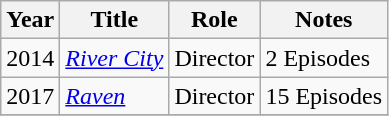<table class="wikitable sortable">
<tr>
<th>Year</th>
<th>Title</th>
<th>Role</th>
<th class="unsortable">Notes</th>
</tr>
<tr>
<td>2014</td>
<td><em><a href='#'>River City</a></em></td>
<td>Director</td>
<td>2 Episodes</td>
</tr>
<tr>
<td>2017</td>
<td><em><a href='#'>Raven</a></em></td>
<td>Director</td>
<td>15 Episodes</td>
</tr>
<tr>
</tr>
</table>
